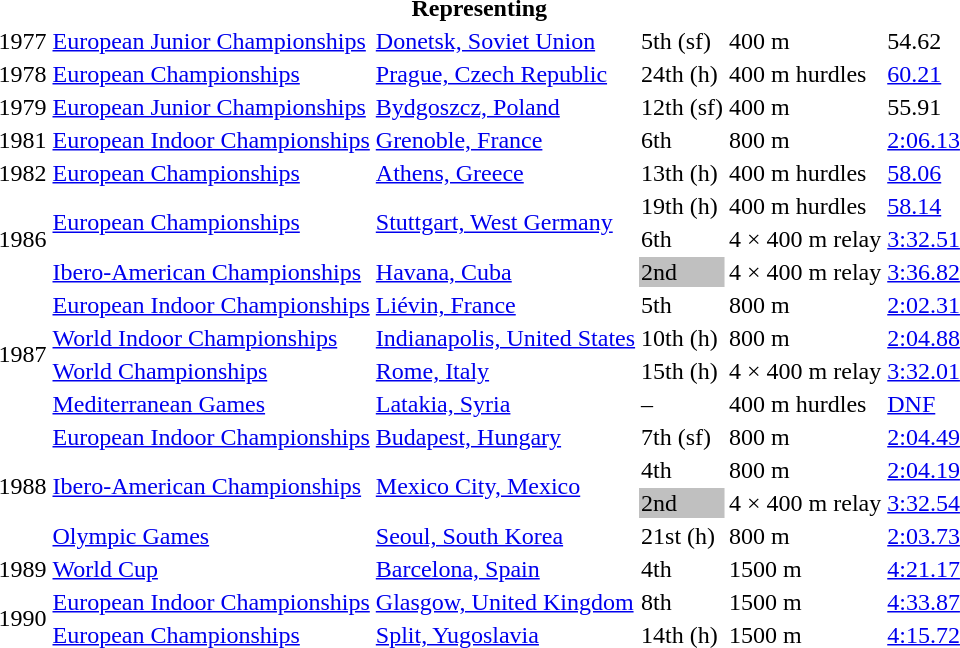<table>
<tr>
<th colspan="6">Representing </th>
</tr>
<tr>
<td>1977</td>
<td><a href='#'>European Junior Championships</a></td>
<td><a href='#'>Donetsk, Soviet Union</a></td>
<td>5th (sf)</td>
<td>400 m</td>
<td>54.62</td>
</tr>
<tr>
<td>1978</td>
<td><a href='#'>European Championships</a></td>
<td><a href='#'>Prague, Czech Republic</a></td>
<td>24th (h)</td>
<td>400 m hurdles</td>
<td><a href='#'>60.21</a></td>
</tr>
<tr>
<td>1979</td>
<td><a href='#'>European Junior Championships</a></td>
<td><a href='#'>Bydgoszcz, Poland</a></td>
<td>12th (sf)</td>
<td>400 m</td>
<td>55.91</td>
</tr>
<tr>
<td>1981</td>
<td><a href='#'>European Indoor Championships</a></td>
<td><a href='#'>Grenoble, France</a></td>
<td>6th</td>
<td>800 m</td>
<td><a href='#'>2:06.13</a></td>
</tr>
<tr>
<td>1982</td>
<td><a href='#'>European Championships</a></td>
<td><a href='#'>Athens, Greece</a></td>
<td>13th (h)</td>
<td>400 m hurdles</td>
<td><a href='#'>58.06</a></td>
</tr>
<tr>
<td rowspan=3>1986</td>
<td rowspan=2><a href='#'>European Championships</a></td>
<td rowspan=2><a href='#'>Stuttgart, West Germany</a></td>
<td>19th (h)</td>
<td>400 m hurdles</td>
<td><a href='#'>58.14</a></td>
</tr>
<tr>
<td>6th</td>
<td>4 × 400 m relay</td>
<td><a href='#'>3:32.51</a></td>
</tr>
<tr>
<td><a href='#'>Ibero-American Championships</a></td>
<td><a href='#'>Havana, Cuba</a></td>
<td bgcolor=silver>2nd</td>
<td>4 × 400 m relay</td>
<td><a href='#'>3:36.82</a></td>
</tr>
<tr>
<td rowspan=4>1987</td>
<td><a href='#'>European Indoor Championships</a></td>
<td><a href='#'>Liévin, France</a></td>
<td>5th</td>
<td>800 m</td>
<td><a href='#'>2:02.31</a></td>
</tr>
<tr>
<td><a href='#'>World Indoor Championships</a></td>
<td><a href='#'>Indianapolis, United States</a></td>
<td>10th (h)</td>
<td>800 m</td>
<td><a href='#'>2:04.88</a></td>
</tr>
<tr>
<td><a href='#'>World Championships</a></td>
<td><a href='#'>Rome, Italy</a></td>
<td>15th (h)</td>
<td>4 × 400 m relay</td>
<td><a href='#'>3:32.01</a></td>
</tr>
<tr>
<td><a href='#'>Mediterranean Games</a></td>
<td><a href='#'>Latakia, Syria</a></td>
<td>–</td>
<td>400 m hurdles</td>
<td><a href='#'>DNF</a></td>
</tr>
<tr>
<td rowspan=4>1988</td>
<td><a href='#'>European Indoor Championships</a></td>
<td><a href='#'>Budapest, Hungary</a></td>
<td>7th (sf)</td>
<td>800 m</td>
<td><a href='#'>2:04.49</a></td>
</tr>
<tr>
<td rowspan=2><a href='#'>Ibero-American Championships</a></td>
<td rowspan=2><a href='#'>Mexico City, Mexico</a></td>
<td>4th</td>
<td>800 m</td>
<td><a href='#'>2:04.19</a></td>
</tr>
<tr>
<td bgcolor=silver>2nd</td>
<td>4 × 400 m relay</td>
<td><a href='#'>3:32.54</a></td>
</tr>
<tr>
<td><a href='#'>Olympic Games</a></td>
<td><a href='#'>Seoul, South Korea</a></td>
<td>21st (h)</td>
<td>800 m</td>
<td><a href='#'>2:03.73</a></td>
</tr>
<tr>
<td>1989</td>
<td><a href='#'>World Cup</a></td>
<td><a href='#'>Barcelona, Spain</a></td>
<td>4th</td>
<td>1500 m</td>
<td><a href='#'>4:21.17</a></td>
</tr>
<tr>
<td rowspan=2>1990</td>
<td><a href='#'>European Indoor Championships</a></td>
<td><a href='#'>Glasgow, United Kingdom</a></td>
<td>8th</td>
<td>1500 m</td>
<td><a href='#'>4:33.87</a></td>
</tr>
<tr>
<td><a href='#'>European Championships</a></td>
<td><a href='#'>Split, Yugoslavia</a></td>
<td>14th (h)</td>
<td>1500 m</td>
<td><a href='#'>4:15.72</a></td>
</tr>
</table>
